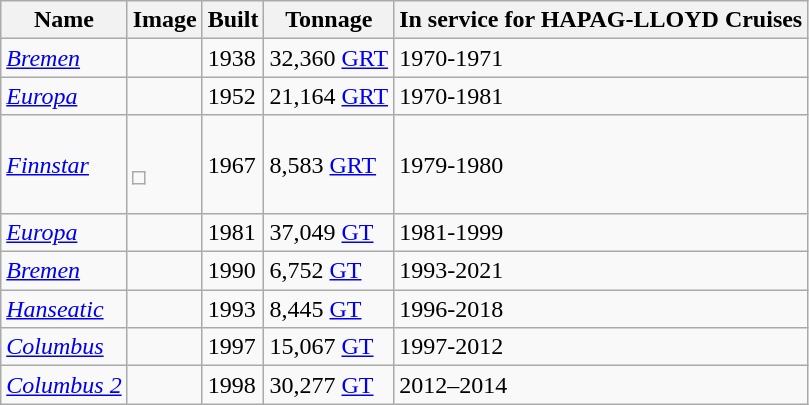<table class="wikitable">
<tr>
<th>Name</th>
<th>Image</th>
<th>Built</th>
<th>Tonnage</th>
<th>In service for HAPAG-LLOYD Cruises</th>
</tr>
<tr>
<td><a href='#'><em>Bremen</em></a></td>
<td></td>
<td>1938</td>
<td>32,360 <a href='#'>GRT</a></td>
<td>1970-1971</td>
</tr>
<tr>
<td><a href='#'><em>Europa</em></a></td>
<td></td>
<td>1952</td>
<td>21,164 <a href='#'>GRT</a></td>
<td>1970-1981</td>
</tr>
<tr>
<td><a href='#'><em>Finnstar</em></a></td>
<td><br><table class="wikitable">
<tr>
<td></td>
</tr>
</table>
</td>
<td>1967</td>
<td>8,583 <a href='#'>GRT</a></td>
<td>1979-1980</td>
</tr>
<tr>
<td><a href='#'><em>Europa</em></a></td>
<td></td>
<td>1981</td>
<td>37,049 <a href='#'>GT</a></td>
<td>1981-1999</td>
</tr>
<tr>
<td><a href='#'><em>Bremen</em></a></td>
<td></td>
<td>1990</td>
<td>6,752 <a href='#'>GT</a></td>
<td>1993-2021</td>
</tr>
<tr>
<td><a href='#'><em>Hanseatic</em></a></td>
<td></td>
<td>1993</td>
<td>8,445 <a href='#'>GT</a></td>
<td>1996-2018</td>
</tr>
<tr>
<td><a href='#'><em>Columbus</em></a></td>
<td></td>
<td>1997</td>
<td>15,067 <a href='#'>GT</a></td>
<td>1997-2012</td>
</tr>
<tr>
<td><em><a href='#'>Columbus 2</a></em></td>
<td></td>
<td>1998</td>
<td>30,277 <a href='#'>GT</a></td>
<td>2012–2014</td>
</tr>
</table>
